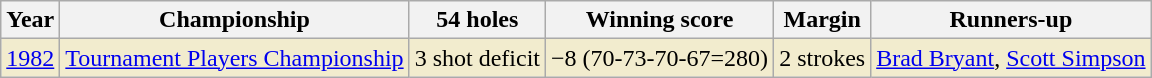<table class="wikitable">
<tr>
<th>Year</th>
<th>Championship</th>
<th>54 holes</th>
<th>Winning score</th>
<th>Margin</th>
<th>Runners-up</th>
</tr>
<tr style="background:#f2ecce;">
<td><a href='#'>1982</a></td>
<td><a href='#'>Tournament Players Championship</a></td>
<td>3 shot deficit</td>
<td>−8 (70-73-70-67=280)</td>
<td>2 strokes</td>
<td> <a href='#'>Brad Bryant</a>,  <a href='#'>Scott Simpson</a></td>
</tr>
</table>
